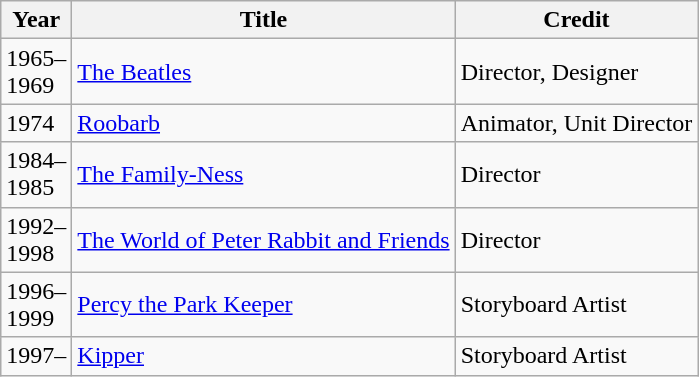<table class="wikitable sortable">
<tr>
<th>Year</th>
<th>Title</th>
<th>Credit</th>
</tr>
<tr>
<td>1965–<br>1969</td>
<td><a href='#'>The Beatles</a></td>
<td>Director, Designer</td>
</tr>
<tr>
<td>1974</td>
<td><a href='#'>Roobarb</a></td>
<td>Animator, Unit Director</td>
</tr>
<tr>
<td>1984–<br>1985</td>
<td><a href='#'>The Family-Ness</a></td>
<td>Director</td>
</tr>
<tr>
<td>1992–<br>1998</td>
<td><a href='#'>The World of Peter Rabbit and Friends</a></td>
<td>Director</td>
</tr>
<tr>
<td>1996–<br>1999</td>
<td><a href='#'>Percy the Park Keeper</a></td>
<td>Storyboard Artist</td>
</tr>
<tr>
<td>1997–</td>
<td><a href='#'>Kipper</a></td>
<td>Storyboard Artist</td>
</tr>
</table>
